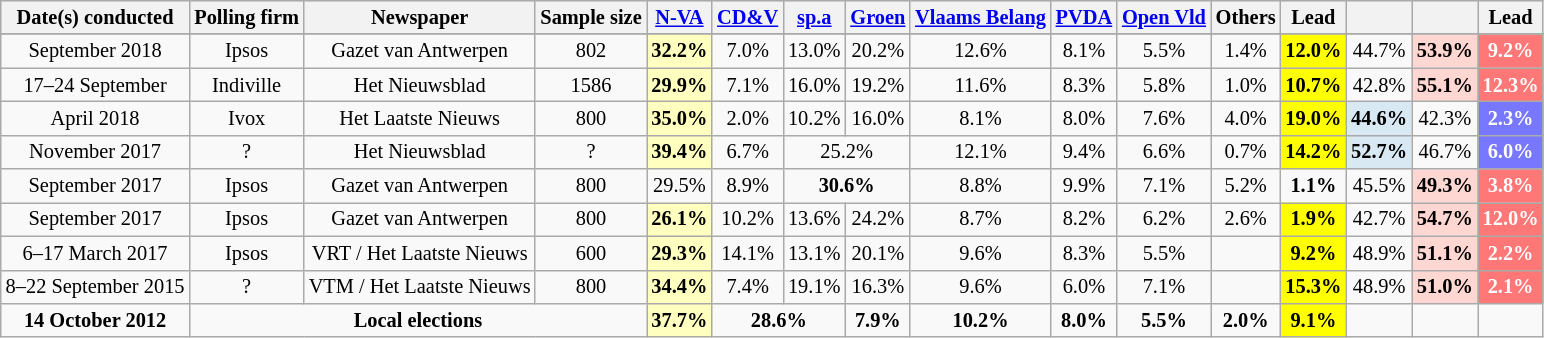<table class="wikitable sortable" style="text-align:center; font-size:85%; line-height:16px;">
<tr style="background-color:#E9E9E9">
<th rowspan="1">Date(s) conducted</th>
<th rowspan="1">Polling firm</th>
<th rowspan="1">Newspaper</th>
<th rowspan="1">Sample size</th>
<th><a href='#'><span>N-VA</span></a></th>
<th><a href='#'><span>CD&V</span></a></th>
<th><a href='#'><span>sp.a</span></a></th>
<th><a href='#'><span>Groen</span></a></th>
<th><a href='#'><span>Vlaams Belang</span></a></th>
<th><a href='#'><span>PVDA</span></a></th>
<th><a href='#'><span>Open Vld</span></a></th>
<th rowspan="1">Others</th>
<th rowspan="1">Lead</th>
<th></th>
<th></th>
<th rowspan="1">Lead</th>
</tr>
<tr style="background:#EFEFEF; font-weight:bold;">
</tr>
<tr>
<td>September 2018</td>
<td>Ipsos</td>
<td>Gazet van  Antwerpen </td>
<td>802</td>
<td style="background-color:#FFFFBF"><strong>32.2%</strong></td>
<td>7.0%</td>
<td>13.0%</td>
<td>20.2%</td>
<td>12.6%</td>
<td>8.1%</td>
<td>5.5%</td>
<td>1.4%</td>
<td style="background-color:#FFFF00"><strong>12.0%</strong></td>
<td>44.7%</td>
<td style="background:#FFD7D2"><strong>53.9%</strong></td>
<td style="background:#FF7777;color:white;"><strong>9.2%</strong></td>
</tr>
<tr>
<td>17–24 September</td>
<td>Indiville</td>
<td>Het Nieuwsblad </td>
<td>1586</td>
<td style="background-color:#FFFFBF"><strong>29.9%</strong></td>
<td>7.1%</td>
<td>16.0%</td>
<td>19.2%</td>
<td>11.6%</td>
<td>8.3%</td>
<td>5.8%</td>
<td>1.0%</td>
<td style="background-color:#FFFF00"><strong>10.7%</strong></td>
<td>42.8%</td>
<td style="background:#FFD7D2"><strong>55.1%</strong></td>
<td style="background:#FF7777;color:white;"><strong>12.3%</strong></td>
</tr>
<tr>
<td>April 2018</td>
<td>Ivox</td>
<td>Het Laatste Nieuws </td>
<td>800</td>
<td style="background-color:#FFFFBF"><strong>35.0%</strong></td>
<td>2.0%</td>
<td>10.2%</td>
<td>16.0%</td>
<td>8.1%</td>
<td>8.0%</td>
<td>7.6%</td>
<td>4.0%</td>
<td style="background-color:#FFFF00"><strong>19.0%</strong></td>
<td style="background:#D9E9F4"><strong>44.6%</strong></td>
<td>42.3%</td>
<td style="background:#7777FF;color:white;"><strong>2.3%</strong></td>
</tr>
<tr>
<td>November 2017</td>
<td>?</td>
<td>Het Nieuwsblad</td>
<td>?</td>
<td style="background-color:#FFFFBF"><strong>39.4%</strong></td>
<td>6.7%</td>
<td colspan="2">25.2%</td>
<td>12.1%</td>
<td>9.4%</td>
<td>6.6%</td>
<td>0.7%</td>
<td style="background-color:#FFFF00"><strong>14.2%</strong></td>
<td style="background:#D9E9F4"><strong>52.7%</strong></td>
<td>46.7%</td>
<td style="background:#7777FF;color:white;"><strong>6.0%</strong></td>
</tr>
<tr>
<td>September 2017</td>
<td>Ipsos</td>
<td>Gazet van  Antwerpen </td>
<td>800</td>
<td>29.5%</td>
<td>8.9%</td>
<td colspan="2"><strong>30.6%</strong></td>
<td>8.8%</td>
<td>9.9%</td>
<td>7.1%</td>
<td>5.2%</td>
<td><strong>1.1%</strong></td>
<td>45.5%</td>
<td style="background:#FFD7D2"><strong>49.3%</strong></td>
<td style="background:#FF7777;color:white;"><strong>3.8%</strong></td>
</tr>
<tr>
<td>September 2017</td>
<td>Ipsos</td>
<td>Gazet van  Antwerpen </td>
<td>800</td>
<td style="background-color:#FFFFBF"><strong>26.1%</strong></td>
<td>10.2%</td>
<td>13.6%</td>
<td>24.2%</td>
<td>8.7%</td>
<td>8.2%</td>
<td>6.2%</td>
<td>2.6%</td>
<td style="background-color:#FFFF00"><strong>1.9%</strong></td>
<td>42.7%</td>
<td style="background:#FFD7D2"><strong>54.7%</strong></td>
<td style="background:#FF7777;color:white;"><strong>12.0%</strong></td>
</tr>
<tr>
<td>6–17 March 2017</td>
<td>Ipsos</td>
<td>VRT / Het Laatste Nieuws </td>
<td>600</td>
<td style="background-color:#FFFFBF"><strong>29.3%</strong></td>
<td>14.1%</td>
<td>13.1%</td>
<td>20.1%</td>
<td>9.6%</td>
<td>8.3%</td>
<td>5.5%</td>
<td></td>
<td style="background-color:#FFFF00"><strong>9.2%</strong></td>
<td>48.9%</td>
<td style="background:#FFD7D2"><strong>51.1%</strong></td>
<td style="background:#FF7777;color:white;"><strong>2.2%</strong></td>
</tr>
<tr>
<td>8–22 September 2015</td>
<td>?</td>
<td>VTM / Het Laatste Nieuws </td>
<td>800</td>
<td style="background-color:#FFFFBF"><strong>34.4%</strong></td>
<td>7.4%</td>
<td>19.1%</td>
<td>16.3%</td>
<td>9.6%</td>
<td>6.0%</td>
<td>7.1%</td>
<td></td>
<td style="background-color:#FFFF00"><strong>15.3%</strong></td>
<td>48.9%</td>
<td style="background:#FFD7D2"><strong>51.0%</strong></td>
<td style="background:#FF7777;color:white;"><strong>2.1%</strong></td>
</tr>
<tr>
<td><strong>14 October 2012</strong></td>
<td colspan="3"><strong>Local elections</strong></td>
<td style="background-color:#FFFFBF"><strong>37.7%</strong></td>
<td colspan="2"><strong>28.6%</strong></td>
<td><strong>7.9%</strong></td>
<td><strong>10.2%</strong></td>
<td><strong>8.0%</strong></td>
<td><strong>5.5%</strong></td>
<td><strong>2.0%  </strong></td>
<td style="background-color:#FFFF00"><strong>9.1%</strong></td>
<td></td>
<td></td>
<td></td>
</tr>
</table>
